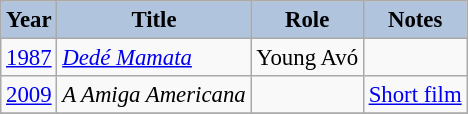<table class="wikitable" style="font-size:95%;">
<tr>
<th style="background:#B0C4DE;">Year</th>
<th style="background:#B0C4DE;">Title</th>
<th style="background:#B0C4DE;">Role</th>
<th style="background:#B0C4DE;">Notes</th>
</tr>
<tr>
<td><a href='#'>1987</a></td>
<td><em><a href='#'>Dedé Mamata</a></em></td>
<td>Young Avó</td>
<td></td>
</tr>
<tr>
<td><a href='#'>2009</a></td>
<td><em>A Amiga Americana</em></td>
<td></td>
<td><a href='#'>Short film</a></td>
</tr>
<tr>
</tr>
</table>
